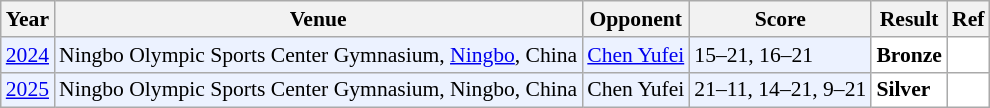<table class="sortable wikitable" style="font-size: 90%;">
<tr>
<th>Year</th>
<th>Venue</th>
<th>Opponent</th>
<th>Score</th>
<th>Result</th>
<th>Ref</th>
</tr>
<tr style="background:#ECF2FF">
<td align="center"><a href='#'>2024</a></td>
<td align="left">Ningbo Olympic Sports Center Gymnasium, <a href='#'>Ningbo</a>, China</td>
<td align="left"> <a href='#'>Chen Yufei</a></td>
<td align="left">15–21, 16–21</td>
<td style="text-align:left; background:white"> <strong>Bronze</strong></td>
<td style="text-align:center; background:white"></td>
</tr>
<tr style="background:#ECF2FF">
<td align="center"><a href='#'>2025</a></td>
<td align="left">Ningbo Olympic Sports Center Gymnasium, Ningbo, China</td>
<td align="left"> Chen Yufei</td>
<td align="left">21–11, 14–21, 9–21</td>
<td style="text-align:left; background: white"> <strong>Silver</strong></td>
<td style="text-align:center; background: white"></td>
</tr>
</table>
